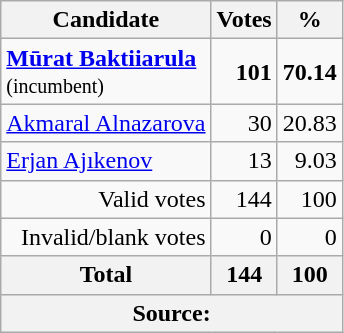<table class="wikitable" style="text-align:right">
<tr>
<th>Candidate</th>
<th>Votes</th>
<th>%</th>
</tr>
<tr>
<td align="left"><strong><a href='#'>Mūrat Baktiiarula</a></strong><br><small>(incumbent)</small></td>
<td><strong>101</strong></td>
<td><strong>70.14</strong></td>
</tr>
<tr>
<td align="left"><a href='#'>Akmaral Alnazarova</a></td>
<td>30</td>
<td>20.83</td>
</tr>
<tr>
<td align="left"><a href='#'>Erjan Ajıkenov</a></td>
<td>13</td>
<td>9.03</td>
</tr>
<tr>
<td>Valid votes</td>
<td>144</td>
<td>100</td>
</tr>
<tr>
<td>Invalid/blank votes</td>
<td>0</td>
<td>0</td>
</tr>
<tr>
<th>Total</th>
<th>144</th>
<th>100</th>
</tr>
<tr>
<th colspan="3">Source: </th>
</tr>
</table>
